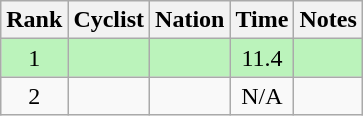<table class="wikitable sortable" style="text-align:center">
<tr>
<th>Rank</th>
<th>Cyclist</th>
<th>Nation</th>
<th>Time</th>
<th>Notes</th>
</tr>
<tr bgcolor=bbf3bb>
<td>1</td>
<td align=left></td>
<td align=left></td>
<td>11.4</td>
<td></td>
</tr>
<tr>
<td>2</td>
<td align=left></td>
<td align=left></td>
<td>N/A</td>
<td></td>
</tr>
</table>
